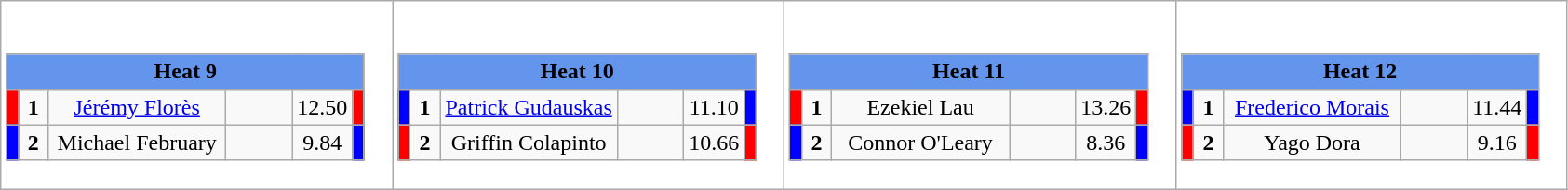<table class="wikitable" style="background:#fff;">
<tr>
<td><div><br><table class="wikitable">
<tr>
<td colspan="6" style="text-align:center; background:#6495ed;"><strong>Heat 9</strong></td>
</tr>
<tr>
<td style="width:01px; background: #f00;"></td>
<td style="width:14px; text-align:center;"><strong>1</strong></td>
<td style="width:120px; text-align:center;"><a href='#'>Jérémy Florès</a></td>
<td style="width:40px; text-align:center;"></td>
<td style="width:20px; text-align:center;">12.50</td>
<td style="width:01px; background: #f00;"></td>
</tr>
<tr>
<td style="width:01px; background: #00f;"></td>
<td style="width:14px; text-align:center;"><strong>2</strong></td>
<td style="width:120px; text-align:center;">Michael February</td>
<td style="width:40px; text-align:center;"></td>
<td style="width:20px; text-align:center;">9.84</td>
<td style="width:01px; background: #00f;"></td>
</tr>
</table>
</div></td>
<td><div><br><table class="wikitable">
<tr>
<td colspan="6" style="text-align:center; background:#6495ed;"><strong>Heat 10</strong></td>
</tr>
<tr>
<td style="width:01px; background: #00f;"></td>
<td style="width:14px; text-align:center;"><strong>1</strong></td>
<td style="width:120px; text-align:center;"><a href='#'>Patrick Gudauskas</a></td>
<td style="width:40px; text-align:center;"></td>
<td style="width:20px; text-align:center;">11.10</td>
<td style="width:01px; background: #00f;"></td>
</tr>
<tr>
<td style="width:01px; background: #f00;"></td>
<td style="width:14px; text-align:center;"><strong>2</strong></td>
<td style="width:120px; text-align:center;">Griffin Colapinto</td>
<td style="width:40px; text-align:center;"></td>
<td style="width:20px; text-align:center;">10.66</td>
<td style="width:01px; background: #f00;"></td>
</tr>
</table>
</div></td>
<td><div><br><table class="wikitable">
<tr>
<td colspan="6" style="text-align:center; background:#6495ed;"><strong>Heat 11</strong></td>
</tr>
<tr>
<td style="width:01px; background: #f00;"></td>
<td style="width:14px; text-align:center;"><strong>1</strong></td>
<td style="width:120px; text-align:center;">Ezekiel Lau</td>
<td style="width:40px; text-align:center;"></td>
<td style="width:20px; text-align:center;">13.26</td>
<td style="width:01px; background: #f00;"></td>
</tr>
<tr>
<td style="width:01px; background: #00f;"></td>
<td style="width:14px; text-align:center;"><strong>2</strong></td>
<td style="width:120px; text-align:center;">Connor O'Leary</td>
<td style="width:40px; text-align:center;"></td>
<td style="width:20px; text-align:center;">8.36</td>
<td style="width:01px; background: #00f;"></td>
</tr>
</table>
</div></td>
<td><div><br><table class="wikitable">
<tr>
<td colspan="6" style="text-align:center; background:#6495ed;"><strong>Heat 12</strong></td>
</tr>
<tr>
<td style="width:01px; background: #00f;"></td>
<td style="width:14px; text-align:center;"><strong>1</strong></td>
<td style="width:120px; text-align:center;"><a href='#'>Frederico Morais</a></td>
<td style="width:40px; text-align:center;"></td>
<td style="width:20px; text-align:center;">11.44</td>
<td style="width:01px; background: #00f;"></td>
</tr>
<tr>
<td style="width:01px; background: #f00;"></td>
<td style="width:14px; text-align:center;"><strong>2</strong></td>
<td style="width:120px; text-align:center;">Yago Dora</td>
<td style="width:40px; text-align:center;"></td>
<td style="width:20px; text-align:center;">9.16</td>
<td style="width:01px; background: #f00;"></td>
</tr>
</table>
</div></td>
</tr>
</table>
